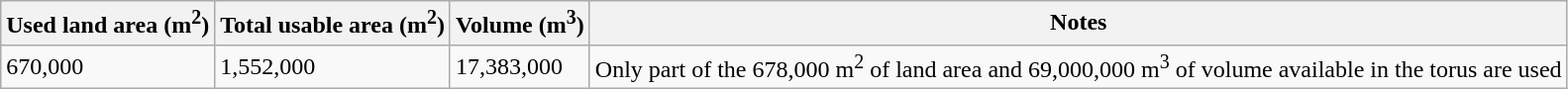<table class="wikitable">
<tr>
<th>Used land area (m<sup>2</sup>)</th>
<th>Total usable area (m<sup>2</sup>)</th>
<th>Volume (m<sup>3</sup>)</th>
<th>Notes</th>
</tr>
<tr>
<td>670,000</td>
<td>1,552,000</td>
<td>17,383,000</td>
<td>Only part of the 678,000 m<sup>2</sup> of land area and 69,000,000 m<sup>3</sup> of volume available in the torus are used</td>
</tr>
</table>
